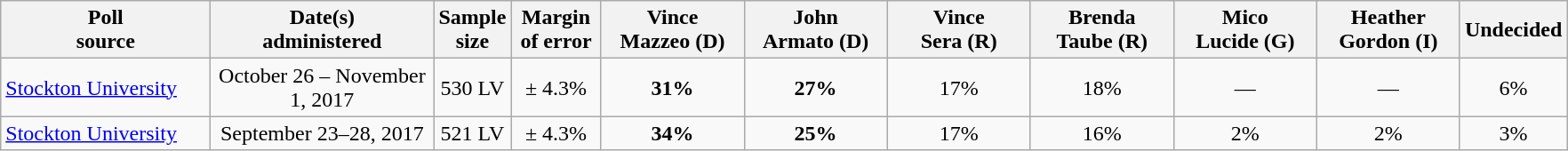<table class="wikitable">
<tr>
<th style="width:150px;">Poll<br> source</th>
<th style="width:160px;">Date(s)<br> administered</th>
<th>Sample<br>size</th>
<th style="width:60px;">Margin<br> of error</th>
<th style="width:100px;">Vince<br>Mazzeo (D)</th>
<th style="width:100px;">John<br>Armato (D)</th>
<th style="width:100px;">Vince<br>Sera (R)</th>
<th style="width:100px;">Brenda<br>Taube (R)</th>
<th style="width:100px;">Mico<br>Lucide (G)</th>
<th style="width:100px;">Heather<br>Gordon (I)</th>
<th>Undecided</th>
</tr>
<tr>
<td><a href='#'>Stockton University</a></td>
<td align="center">October 26 – November 1, 2017</td>
<td align="center">530 LV</td>
<td align="center">± 4.3%</td>
<td align="center" ><strong>31%</strong></td>
<td align="center" ><strong>27%</strong></td>
<td align="center">17%</td>
<td align="center">18%</td>
<td align="center">—</td>
<td align="center">—</td>
<td align="center">6%</td>
</tr>
<tr>
<td><a href='#'>Stockton University</a></td>
<td align="center">September 23–28, 2017</td>
<td align="center">521 LV</td>
<td align="center">± 4.3%</td>
<td align="center" ><strong>34%</strong></td>
<td align="center" ><strong>25%</strong></td>
<td align="center">17%</td>
<td align="center">16%</td>
<td align="center">2%</td>
<td align="center">2%</td>
<td align="center">3%</td>
</tr>
</table>
